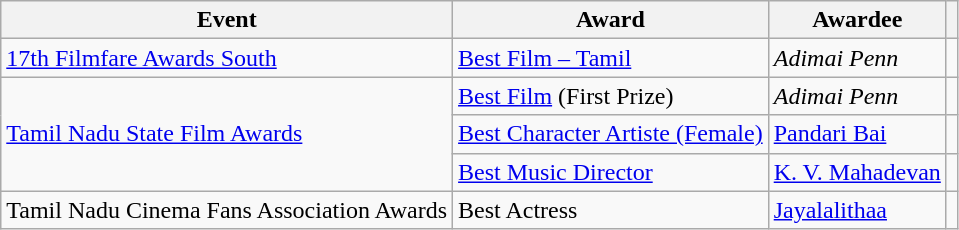<table class="wikitable">
<tr>
<th>Event</th>
<th>Award</th>
<th>Awardee</th>
<th></th>
</tr>
<tr>
<td><a href='#'>17th Filmfare Awards South</a></td>
<td><a href='#'>Best Film – Tamil</a></td>
<td><em>Adimai Penn</em></td>
<td style="text-align: center;"></td>
</tr>
<tr>
<td rowspan="3"><a href='#'>Tamil Nadu State Film Awards</a></td>
<td><a href='#'>Best Film</a> (First Prize)</td>
<td><em>Adimai Penn</em></td>
<td style="text-align: center;"></td>
</tr>
<tr>
<td><a href='#'>Best Character Artiste (Female)</a></td>
<td><a href='#'>Pandari Bai</a></td>
<td style="text-align: center;"></td>
</tr>
<tr>
<td><a href='#'>Best Music Director</a></td>
<td><a href='#'>K. V. Mahadevan</a></td>
<td style="text-align: center;"></td>
</tr>
<tr>
<td>Tamil Nadu Cinema Fans Association Awards</td>
<td>Best Actress</td>
<td><a href='#'>Jayalalithaa</a></td>
<td style="text-align: center;"></td>
</tr>
</table>
